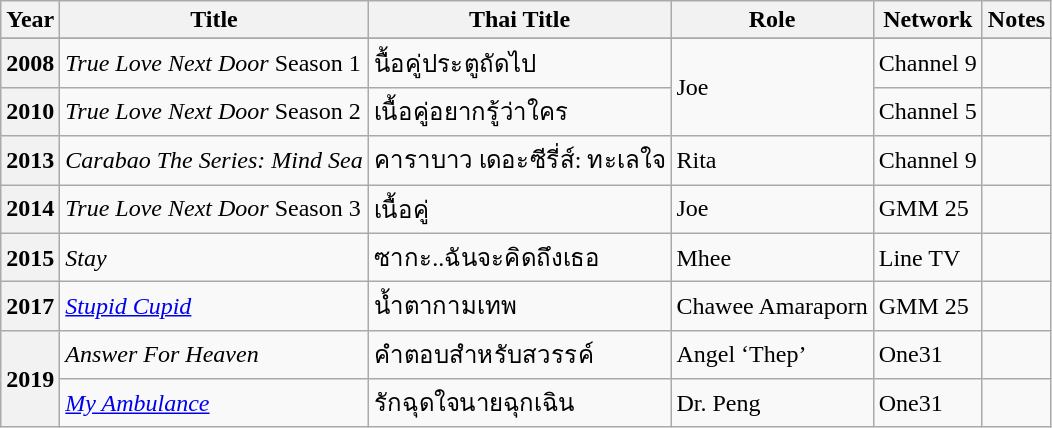<table class="wikitable plainrowheaders sortable"  style=font-size:100%>
<tr>
<th scope="col">Year</th>
<th scope="col">Title</th>
<th scope="col">Thai Title</th>
<th scope="col">Role</th>
<th scope="col">Network</th>
<th scope="col" class="unsortable">Notes</th>
</tr>
<tr>
</tr>
<tr>
<th scope="row">2008</th>
<td><em>True Love Next Door</em> Season 1</td>
<td>นื้อคู่ประตูถัดไป</td>
<td rowspan="2">Joe</td>
<td>Channel 9</td>
<td></td>
</tr>
<tr>
<th scope="row">2010</th>
<td><em>True Love Next Door</em> Season 2</td>
<td>เนื้อคู่อยากรู้ว่าใคร</td>
<td>Channel 5</td>
<td></td>
</tr>
<tr>
<th scope="row">2013</th>
<td><em>Carabao The Series: Mind Sea</em></td>
<td>คาราบาว เดอะซีรี่ส์: ทะเลใจ</td>
<td>Rita</td>
<td>Channel 9</td>
<td></td>
</tr>
<tr>
<th scope="row">2014</th>
<td><em>True Love Next Door</em> Season 3</td>
<td>เนื้อคู่</td>
<td>Joe</td>
<td>GMM 25</td>
<td></td>
</tr>
<tr>
<th scope="row">2015</th>
<td><em>Stay</em></td>
<td>ซากะ..ฉันจะคิดถึงเธอ</td>
<td>Mhee</td>
<td>Line TV</td>
<td></td>
</tr>
<tr>
<th scope="row">2017</th>
<td><a href='#'><em>Stupid Cupid</em></a></td>
<td>น้ำตากามเทพ</td>
<td>Chawee Amaraporn</td>
<td>GMM 25</td>
<td></td>
</tr>
<tr>
<th scope="row" rowspan="2">2019</th>
<td><em>Answer For Heaven</em></td>
<td>คำตอบสำหรับสวรรค์</td>
<td>Angel ‘Thep’</td>
<td>One31</td>
<td></td>
</tr>
<tr>
<td><em><a href='#'>My Ambulance</a></em></td>
<td>รักฉุดใจนายฉุกเฉิน</td>
<td>Dr. Peng</td>
<td>One31</td>
<td></td>
</tr>
</table>
